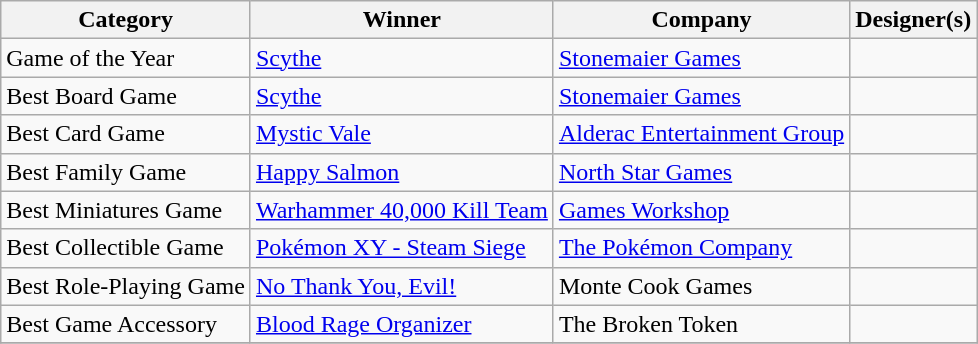<table class="wikitable">
<tr>
<th>Category</th>
<th>Winner</th>
<th>Company</th>
<th>Designer(s)</th>
</tr>
<tr>
<td>Game of the Year</td>
<td><a href='#'>Scythe</a></td>
<td><a href='#'>Stonemaier Games</a></td>
<td></td>
</tr>
<tr>
<td>Best Board Game</td>
<td><a href='#'>Scythe</a></td>
<td><a href='#'>Stonemaier Games</a></td>
<td></td>
</tr>
<tr>
<td>Best Card Game</td>
<td><a href='#'>Mystic Vale</a></td>
<td><a href='#'>Alderac Entertainment Group</a></td>
<td></td>
</tr>
<tr>
<td>Best Family Game</td>
<td><a href='#'>Happy Salmon</a></td>
<td><a href='#'>North Star Games</a></td>
<td></td>
</tr>
<tr>
<td>Best Miniatures Game</td>
<td><a href='#'>Warhammer 40,000 Kill Team</a></td>
<td><a href='#'>Games Workshop</a></td>
<td></td>
</tr>
<tr>
<td>Best Collectible Game</td>
<td><a href='#'>Pokémon XY - Steam Siege</a></td>
<td><a href='#'>The Pokémon Company</a></td>
<td></td>
</tr>
<tr>
<td>Best Role-Playing  Game</td>
<td><a href='#'>No Thank You, Evil!</a></td>
<td>Monte Cook Games</td>
<td></td>
</tr>
<tr>
<td>Best Game Accessory</td>
<td><a href='#'>Blood Rage Organizer</a></td>
<td>The Broken Token</td>
<td></td>
</tr>
<tr>
</tr>
</table>
